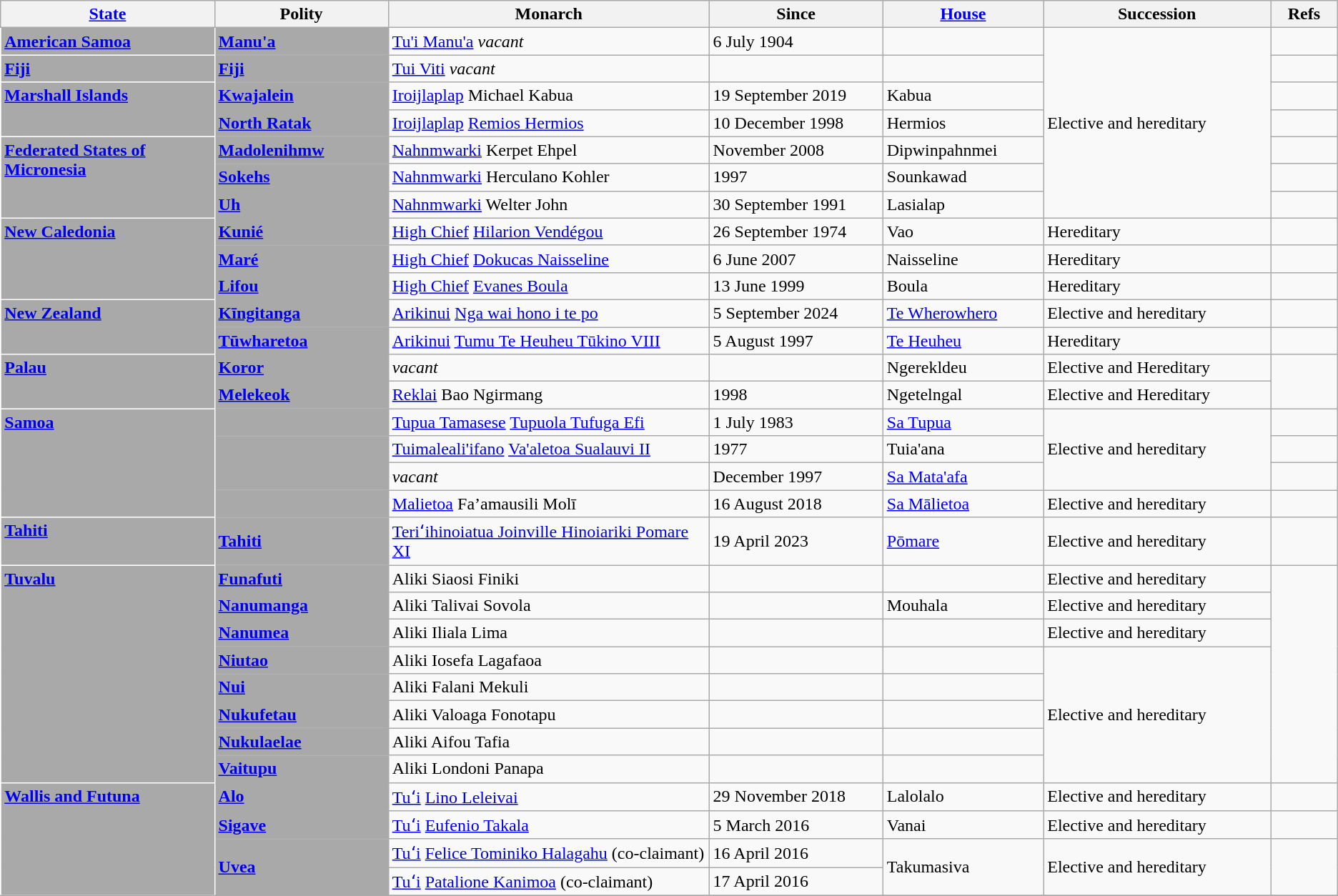<table class="wikitable">
<tr>
<th width="16%"><a href='#'>State</a></th>
<th width="13%">Polity</th>
<th width="24%">Monarch</th>
<th width="13%">Since</th>
<th width="12%"><a href='#'>House</a></th>
<th width="17%">Succession</th>
<th width="5%">Refs</th>
</tr>
<tr>
<td bgcolor="#A9A9A9" style="vertical-align: top; border-color: white;" rowspan="1"> <strong><a href='#'><span>American Samoa</span></a></strong></td>
<td bgcolor="#A9A9A9"><strong><a href='#'><span>Manu'a</span></a></strong></td>
<td><a href='#'>Tu'i Manu'a</a> <em>vacant</em></td>
<td>6 July 1904</td>
<td></td>
<td rowspan="7">Elective and hereditary</td>
<td align="center"></td>
</tr>
<tr>
<td bgcolor="#A9A9A9" style="vertical-align: top; border-color: white;" rowspan="1"> <strong><a href='#'><span>Fiji</span></a></strong></td>
<td bgcolor="#A9A9A9"><strong><a href='#'><span>Fiji</span></a></strong></td>
<td><a href='#'>Tui Viti</a> <em>vacant</em></td>
<td></td>
<td></td>
<td align="center"></td>
</tr>
<tr>
<td bgcolor="#A9A9A9" style="vertical-align: top; border-color: white;" rowspan="2"> <strong><a href='#'><span>Marshall Islands</span></a></strong> </td>
<td bgcolor="#A9A9A9"><strong><a href='#'><span>Kwajalein</span></a></strong></td>
<td><a href='#'>Iroijlaplap</a> Michael Kabua</td>
<td>19 September 2019</td>
<td>Kabua</td>
<td align="center"></td>
</tr>
<tr>
<td bgcolor="#A9A9A9"><strong><a href='#'><span>North Ratak</span></a></strong> </td>
<td><a href='#'>Iroijlaplap</a> <a href='#'>Remios Hermios</a></td>
<td>10 December 1998</td>
<td>Hermios</td>
<td align="center"></td>
</tr>
<tr>
<td bgcolor="#A9A9A9" style="vertical-align: top; border-color: white;" rowspan="3"> <strong><a href='#'><span>Federated States of Micronesia</span></a></strong></td>
<td bgcolor="#A9A9A9"><strong><a href='#'><span>Madolenihmw</span></a></strong></td>
<td><a href='#'>Nahnmwarki</a> Kerpet Ehpel </td>
<td>November 2008</td>
<td>Dipwinpahnmei </td>
<td align="center"></td>
</tr>
<tr>
<td bgcolor="#A9A9A9"><strong><a href='#'><span>Sokehs</span></a></strong></td>
<td><a href='#'>Nahnmwarki</a> Herculano Kohler</td>
<td>1997</td>
<td>Sounkawad</td>
<td align="center"></td>
</tr>
<tr>
<td bgcolor="#A9A9A9"><strong><a href='#'><span>Uh</span></a></strong></td>
<td><a href='#'>Nahnmwarki</a> Welter John </td>
<td>30 September 1991</td>
<td>Lasialap </td>
<td align="center"></td>
</tr>
<tr>
<td bgcolor="#A9A9A9" style="vertical-align: top; border-color: white;" rowspan="3"> <strong><a href='#'><span>New Caledonia</span></a></strong></td>
<td bgcolor="#A9A9A9"><strong><a href='#'><span>Kunié</span></a></strong></td>
<td><a href='#'>High Chief</a> <a href='#'>Hilarion Vendégou</a></td>
<td>26 September 1974 </td>
<td>Vao </td>
<td>Hereditary</td>
<td align="center"></td>
</tr>
<tr>
<td bgcolor="#A9A9A9"><strong><a href='#'><span>Maré</span></a></strong></td>
<td><a href='#'>High Chief</a> <a href='#'>Dokucas Naisseline</a></td>
<td>6 June 2007</td>
<td>Naisseline </td>
<td>Hereditary </td>
<td align="center"></td>
</tr>
<tr>
<td bgcolor="#A9A9A9"><strong><a href='#'><span>Lifou</span></a></strong></td>
<td><a href='#'>High Chief</a> <a href='#'>Evanes Boula</a></td>
<td>13 June 1999</td>
<td>Boula </td>
<td>Hereditary </td>
<td align="center"></td>
</tr>
<tr>
<td bgcolor="#A9A9A9" style="vertical-align: top; border-color: white;" rowspan="2"> <strong><a href='#'><span>New Zealand</span></a></strong></td>
<td bgcolor="#A9A9A9"> <strong><a href='#'><span>Kīngitanga</span></a></strong> </td>
<td><a href='#'>Arikinui</a> <a href='#'>Nga wai hono i te po</a></td>
<td>5 September 2024</td>
<td><a href='#'>Te Wherowhero</a> </td>
<td>Elective and hereditary </td>
<td align="center"></td>
</tr>
<tr>
<td bgcolor="#A9A9A9"><strong><a href='#'><span>Tūwharetoa</span></a></strong></td>
<td><a href='#'>Arikinui</a> <a href='#'>Tumu Te Heuheu Tūkino VIII</a></td>
<td>5 August 1997</td>
<td><a href='#'>Te Heuheu</a></td>
<td>Hereditary</td>
<td align="center"></td>
</tr>
<tr>
<td bgcolor="#A9A9A9" style="vertical-align: top; border-color: white;" rowspan="2"> <strong><a href='#'><span>Palau</span></a></strong> </td>
<td bgcolor="#A9A9A9"> <strong><a href='#'><span>Koror</span></a></strong></td>
<td><em>vacant</em></td>
<td></td>
<td>Ngerekldeu </td>
<td>Elective and Hereditary </td>
<td align="center" rowspan="2"></td>
</tr>
<tr>
<td bgcolor="#A9A9A9"><strong> <a href='#'><span>Melekeok</span></a></strong></td>
<td><a href='#'>Reklai</a> Bao Ngirmang</td>
<td>1998</td>
<td>Ngetelngal </td>
<td>Elective and Hereditary </td>
</tr>
<tr>
<td bgcolor="#A9A9A9" style="vertical-align: top; border-color: white;" rowspan="4"> <strong><a href='#'><span>Samoa</span></a></strong> </td>
<td bgcolor="#A9A9A9"></td>
<td><a href='#'>Tupua Tamasese</a> <a href='#'>Tupuola Tufuga Efi</a> </td>
<td>1 July 1983</td>
<td><a href='#'>Sa Tupua</a></td>
<td rowspan="3">Elective and hereditary</td>
<td align="center"></td>
</tr>
<tr>
<td bgcolor="#A9A9A9"></td>
<td><a href='#'>Tuimaleali'ifano</a> <a href='#'>Va'aletoa Sualauvi II</a> </td>
<td>1977</td>
<td>Tuia'ana</td>
<td align="center"></td>
</tr>
<tr>
<td bgcolor="#A9A9A9"></td>
<td><em>vacant</em> </td>
<td>December 1997</td>
<td><a href='#'>Sa Mata'afa</a></td>
<td align="center"></td>
</tr>
<tr>
<td bgcolor="#A9A9A9"></td>
<td><a href='#'>Malietoa</a> Fa’amausili Molī</td>
<td>16 August 2018</td>
<td><a href='#'>Sa Mālietoa</a></td>
<td>Elective and hereditary </td>
<td align="center"></td>
</tr>
<tr>
<td bgcolor="#A9A9A9" style="vertical-align: top; border-color: white;" rowspan="1"> <strong><a href='#'><span>Tahiti</span></a></strong></td>
<td bgcolor="#A9A9A9"><strong><a href='#'><span>Tahiti</span></a></strong></td>
<td><a href='#'>Teriʻihinoiatua Joinville Hinoiariki Pomare XI</a></td>
<td>19 April 2023</td>
<td><a href='#'>Pōmare</a></td>
<td>Elective and hereditary</td>
<td align="center"></td>
</tr>
<tr>
<td bgcolor="#A9A9A9" style="vertical-align: top; border-color: white;" rowspan="8"> <strong><a href='#'><span>Tuvalu</span></a></strong> </td>
<td bgcolor="#A9A9A9"><strong><a href='#'><span>Funafuti</span></a></strong></td>
<td>Aliki Siaosi Finiki</td>
<td></td>
<td></td>
<td>Elective and hereditary </td>
<td align="center" rowspan="8"></td>
</tr>
<tr>
<td bgcolor="#A9A9A9"><strong><a href='#'><span>Nanumanga</span></a></strong></td>
<td>Aliki Talivai Sovola</td>
<td></td>
<td>Mouhala</td>
<td>Elective and hereditary</td>
</tr>
<tr>
<td bgcolor="#A9A9A9"><strong><a href='#'><span>Nanumea</span></a></strong></td>
<td>Aliki Iliala Lima</td>
<td></td>
<td></td>
<td>Elective and hereditary </td>
</tr>
<tr>
<td bgcolor="#A9A9A9"><strong><a href='#'><span>Niutao</span></a></strong></td>
<td>Aliki Iosefa Lagafaoa</td>
<td></td>
<td></td>
<td rowspan="5">Elective and hereditary</td>
</tr>
<tr>
<td bgcolor="#A9A9A9"><strong><a href='#'><span>Nui</span></a></strong></td>
<td>Aliki Falani Mekuli</td>
<td></td>
<td></td>
</tr>
<tr>
<td bgcolor="#A9A9A9"><strong><a href='#'><span>Nukufetau</span></a></strong></td>
<td>Aliki Valoaga Fonotapu</td>
<td></td>
<td></td>
</tr>
<tr>
<td bgcolor="#A9A9A9"><strong><a href='#'><span>Nukulaelae</span></a></strong></td>
<td>Aliki Aifou Tafia</td>
<td></td>
<td></td>
</tr>
<tr>
<td bgcolor="#A9A9A9"><strong><a href='#'><span>Vaitupu</span></a></strong></td>
<td>Aliki Londoni Panapa</td>
<td></td>
<td></td>
</tr>
<tr>
<td bgcolor="#A9A9A9" rowspan="4" style="vertical-align: top; border-color: white;"> <strong><a href='#'><span>Wallis and Futuna</span></a></strong></td>
<td bgcolor="#A9A9A9"> <strong><a href='#'><span>Alo</span></a></strong></td>
<td><a href='#'>Tuʻi</a> <a href='#'>Lino Leleivai</a></td>
<td>29 November 2018</td>
<td>Lalolalo</td>
<td>Elective and hereditary </td>
<td align="center"></td>
</tr>
<tr>
<td bgcolor="#A9A9A9"> <strong><a href='#'><span>Sigave</span></a></strong></td>
<td><a href='#'>Tuʻi</a> <a href='#'>Eufenio Takala</a></td>
<td>5 March 2016</td>
<td>Vanai</td>
<td>Elective and hereditary </td>
<td align="center"></td>
</tr>
<tr>
<td bgcolor="#A9A9A9" rowspan="2"> <strong><a href='#'><span>Uvea</span></a></strong></td>
<td><a href='#'>Tuʻi</a> <a href='#'>Felice Tominiko Halagahu</a> (co-claimant)</td>
<td>16 April 2016</td>
<td rowspan="2">Takumasiva</td>
<td rowspan="2">Elective and hereditary </td>
<td rowspan="2" align="center"></td>
</tr>
<tr>
<td><a href='#'>Tuʻi</a> <a href='#'>Patalione Kanimoa</a> (co-claimant)</td>
<td>17 April 2016</td>
</tr>
<tr>
</tr>
</table>
